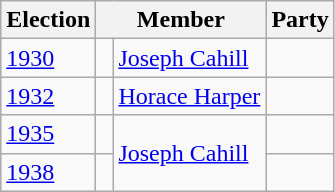<table class="wikitable">
<tr>
<th>Election</th>
<th colspan="2">Member</th>
<th>Party</th>
</tr>
<tr>
<td><a href='#'>1930</a></td>
<td> </td>
<td><a href='#'>Joseph Cahill</a></td>
<td></td>
</tr>
<tr>
<td><a href='#'>1932</a></td>
<td> </td>
<td><a href='#'>Horace Harper</a></td>
<td></td>
</tr>
<tr>
<td><a href='#'>1935</a></td>
<td> </td>
<td rowspan="2"><a href='#'>Joseph Cahill</a></td>
<td></td>
</tr>
<tr>
<td><a href='#'>1938</a></td>
<td> </td>
<td></td>
</tr>
</table>
